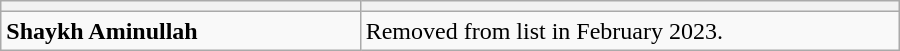<table class="wikitable" border="1" align="center" width="600px">
<tr>
<th width="40%"></th>
<th width="60%"></th>
</tr>
<tr>
<td><strong>Shaykh Aminullah</strong></td>
<td>Removed from list in February 2023.</td>
</tr>
</table>
